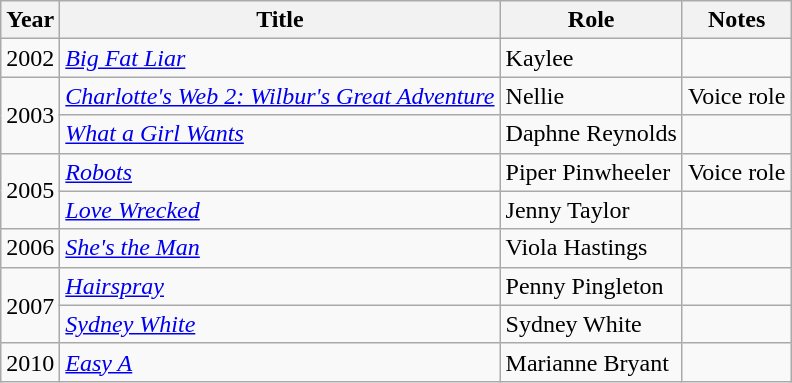<table class="wikitable sortable">
<tr>
<th scope="col">Year</th>
<th scope="col">Title</th>
<th scope="col">Role</th>
<th scope="col" class="unsortable">Notes</th>
</tr>
<tr>
<td>2002</td>
<td><em><a href='#'>Big Fat Liar</a></em></td>
<td>Kaylee</td>
<td></td>
</tr>
<tr>
<td rowspan="2">2003</td>
<td><em><a href='#'>Charlotte's Web 2: Wilbur's Great Adventure</a></em></td>
<td>Nellie</td>
<td>Voice role</td>
</tr>
<tr>
<td><em><a href='#'>What a Girl Wants</a></em></td>
<td>Daphne Reynolds</td>
<td></td>
</tr>
<tr>
<td rowspan="2">2005</td>
<td><em><a href='#'>Robots</a></em></td>
<td>Piper Pinwheeler</td>
<td>Voice role</td>
</tr>
<tr>
<td><em><a href='#'>Love Wrecked</a></em></td>
<td>Jenny Taylor</td>
<td></td>
</tr>
<tr>
<td>2006</td>
<td><em><a href='#'>She's the Man</a></em></td>
<td>Viola Hastings</td>
<td></td>
</tr>
<tr>
<td rowspan="2">2007</td>
<td><em><a href='#'>Hairspray</a></em></td>
<td>Penny Pingleton</td>
<td></td>
</tr>
<tr>
<td><em><a href='#'>Sydney White</a></em></td>
<td>Sydney White</td>
<td></td>
</tr>
<tr>
<td>2010</td>
<td><em><a href='#'>Easy A</a></em></td>
<td>Marianne Bryant</td>
<td></td>
</tr>
</table>
